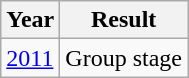<table class="wikitable">
<tr>
<th>Year</th>
<th>Result</th>
</tr>
<tr>
<td><a href='#'>2011</a></td>
<td>Group stage</td>
</tr>
</table>
